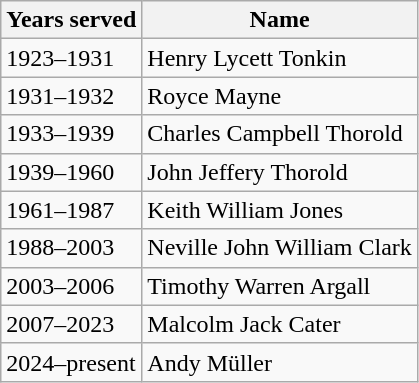<table class="wikitable">
<tr>
<th>Years served</th>
<th>Name</th>
</tr>
<tr>
<td>1923–1931</td>
<td>Henry Lycett Tonkin</td>
</tr>
<tr>
<td>1931–1932</td>
<td>Royce Mayne</td>
</tr>
<tr>
<td>1933–1939</td>
<td>Charles Campbell Thorold</td>
</tr>
<tr>
<td>1939–1960</td>
<td>John Jeffery Thorold</td>
</tr>
<tr>
<td>1961–1987</td>
<td>Keith William Jones</td>
</tr>
<tr>
<td>1988–2003</td>
<td>Neville John William Clark </td>
</tr>
<tr>
<td>2003–2006</td>
<td>Timothy Warren Argall</td>
</tr>
<tr>
<td>2007–2023</td>
<td>Malcolm Jack Cater</td>
</tr>
<tr>
<td>2024–present</td>
<td>Andy Müller</td>
</tr>
</table>
